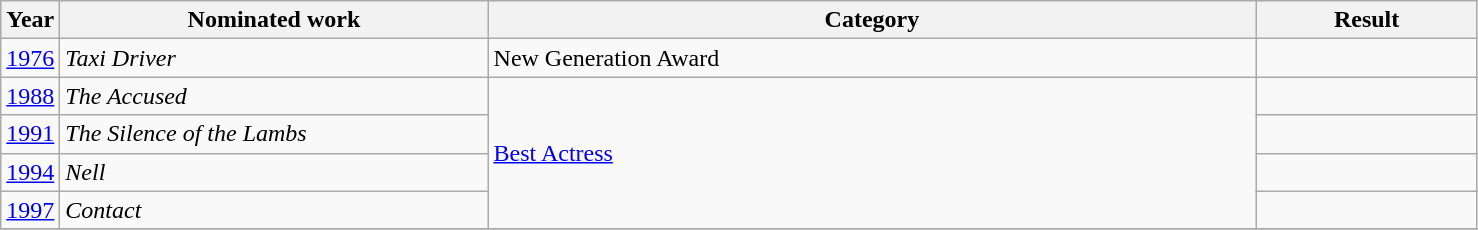<table class=wikitable>
<tr>
<th width=4%>Year</th>
<th width=29%>Nominated work</th>
<th width=52%>Category</th>
<th width=15%>Result</th>
</tr>
<tr>
<td align=center><a href='#'>1976</a></td>
<td><em>Taxi Driver</em></td>
<td>New Generation Award</td>
<td></td>
</tr>
<tr>
<td align=center><a href='#'>1988</a></td>
<td><em>The Accused</em></td>
<td rowspan=4><a href='#'>Best Actress</a></td>
<td></td>
</tr>
<tr>
<td align=center><a href='#'>1991</a></td>
<td><em>The Silence of the Lambs</em></td>
<td></td>
</tr>
<tr>
<td align=center><a href='#'>1994</a></td>
<td><em>Nell</em></td>
<td></td>
</tr>
<tr>
<td align=center><a href='#'>1997</a></td>
<td><em>Contact</em></td>
<td></td>
</tr>
<tr>
</tr>
</table>
